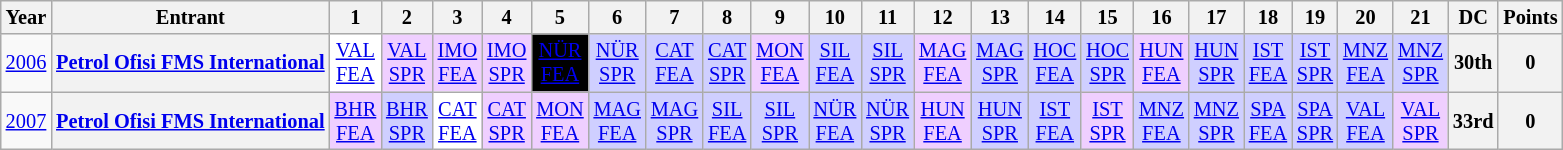<table class="wikitable" style="text-align:center; font-size:85%">
<tr>
<th>Year</th>
<th>Entrant</th>
<th>1</th>
<th>2</th>
<th>3</th>
<th>4</th>
<th>5</th>
<th>6</th>
<th>7</th>
<th>8</th>
<th>9</th>
<th>10</th>
<th>11</th>
<th>12</th>
<th>13</th>
<th>14</th>
<th>15</th>
<th>16</th>
<th>17</th>
<th>18</th>
<th>19</th>
<th>20</th>
<th>21</th>
<th>DC</th>
<th>Points</th>
</tr>
<tr>
<td><a href='#'>2006</a></td>
<th nowrap><a href='#'>Petrol Ofisi FMS International</a></th>
<td style="background:#FFFFFF;"><a href='#'>VAL<br>FEA</a><br></td>
<td style="background:#EFCFFF;"><a href='#'>VAL<br>SPR</a><br></td>
<td style="background:#EFCFFF;"><a href='#'>IMO<br>FEA</a><br></td>
<td style="background:#EFCFFF;"><a href='#'>IMO<br>SPR</a><br></td>
<td style="background:#000000; color:white"><a href='#'><span>NÜR<br>FEA</span></a><br></td>
<td style="background:#CFCFFF;"><a href='#'>NÜR<br>SPR</a><br></td>
<td style="background:#CFCFFF;"><a href='#'>CAT<br>FEA</a><br></td>
<td style="background:#CFCFFF;"><a href='#'>CAT<br>SPR</a><br></td>
<td style="background:#EFCFFF;"><a href='#'>MON<br>FEA</a><br></td>
<td style="background:#CFCFFF;"><a href='#'>SIL<br>FEA</a><br></td>
<td style="background:#CFCFFF;"><a href='#'>SIL<br>SPR</a><br></td>
<td style="background:#EFCFFF;"><a href='#'>MAG<br>FEA</a><br></td>
<td style="background:#CFCFFF;"><a href='#'>MAG<br>SPR</a><br></td>
<td style="background:#CFCFFF;"><a href='#'>HOC<br>FEA</a><br></td>
<td style="background:#CFCFFF;"><a href='#'>HOC<br>SPR</a><br></td>
<td style="background:#EFCFFF;"><a href='#'>HUN<br>FEA</a><br></td>
<td style="background:#CFCFFF;"><a href='#'>HUN<br>SPR</a><br></td>
<td style="background:#CFCFFF;"><a href='#'>IST<br>FEA</a><br></td>
<td style="background:#CFCFFF;"><a href='#'>IST<br>SPR</a><br></td>
<td style="background:#CFCFFF;"><a href='#'>MNZ<br>FEA</a><br></td>
<td style="background:#CFCFFF;"><a href='#'>MNZ<br>SPR</a><br></td>
<th>30th</th>
<th>0</th>
</tr>
<tr>
<td><a href='#'>2007</a></td>
<th nowrap><a href='#'>Petrol Ofisi FMS International</a></th>
<td style="background:#EFCFFF;"><a href='#'>BHR<br>FEA</a><br></td>
<td style="background:#CFCFFF;"><a href='#'>BHR<br>SPR</a><br></td>
<td style="background:#FFFFFF;"><a href='#'>CAT<br>FEA</a><br></td>
<td style="background:#EFCFFF;"><a href='#'>CAT<br>SPR</a><br></td>
<td style="background:#EFCFFF;"><a href='#'>MON<br>FEA</a><br></td>
<td style="background:#CFCFFF;"><a href='#'>MAG<br>FEA</a><br></td>
<td style="background:#CFCFFF;"><a href='#'>MAG<br>SPR</a><br></td>
<td style="background:#CFCFFF;"><a href='#'>SIL<br>FEA</a><br></td>
<td style="background:#CFCFFF;"><a href='#'>SIL<br>SPR</a><br></td>
<td style="background:#CFCFFF;"><a href='#'>NÜR<br>FEA</a><br></td>
<td style="background:#CFCFFF;"><a href='#'>NÜR<br>SPR</a><br></td>
<td style="background:#EFCFFF;"><a href='#'>HUN<br>FEA</a><br></td>
<td style="background:#CFCFFF;"><a href='#'>HUN<br>SPR</a><br></td>
<td style="background:#CFCFFF;"><a href='#'>IST<br>FEA</a><br></td>
<td style="background:#EFCFFF;"><a href='#'>IST<br>SPR</a><br></td>
<td style="background:#CFCFFF;"><a href='#'>MNZ<br>FEA</a><br></td>
<td style="background:#CFCFFF;"><a href='#'>MNZ<br>SPR</a><br></td>
<td style="background:#CFCFFF;"><a href='#'>SPA<br>FEA</a><br></td>
<td style="background:#CFCFFF;"><a href='#'>SPA<br>SPR</a><br></td>
<td style="background:#CFCFFF;"><a href='#'>VAL<br>FEA</a><br></td>
<td style="background:#EFCFFF;"><a href='#'>VAL<br>SPR</a><br></td>
<th>33rd</th>
<th>0</th>
</tr>
</table>
